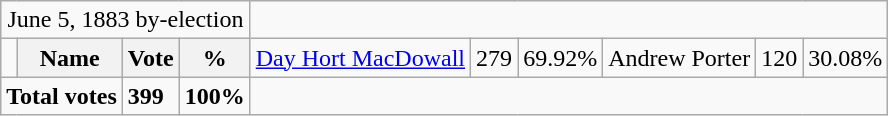<table class="wikitable" align=left>
<tr>
<td colspan="4" align=center>June 5, 1883 by-election</td>
</tr>
<tr>
<td></td>
<th>Name</th>
<th>Vote</th>
<th>%<br></th>
<td><a href='#'>Day Hort MacDowall</a></td>
<td>279</td>
<td>69.92%<br></td>
<td>Andrew Porter</td>
<td>120</td>
<td>30.08%</td>
</tr>
<tr>
<td colspan=2 align=center><strong>Total votes</strong></td>
<td><strong>399</strong></td>
<td><strong>100%</strong></td>
</tr>
</table>
